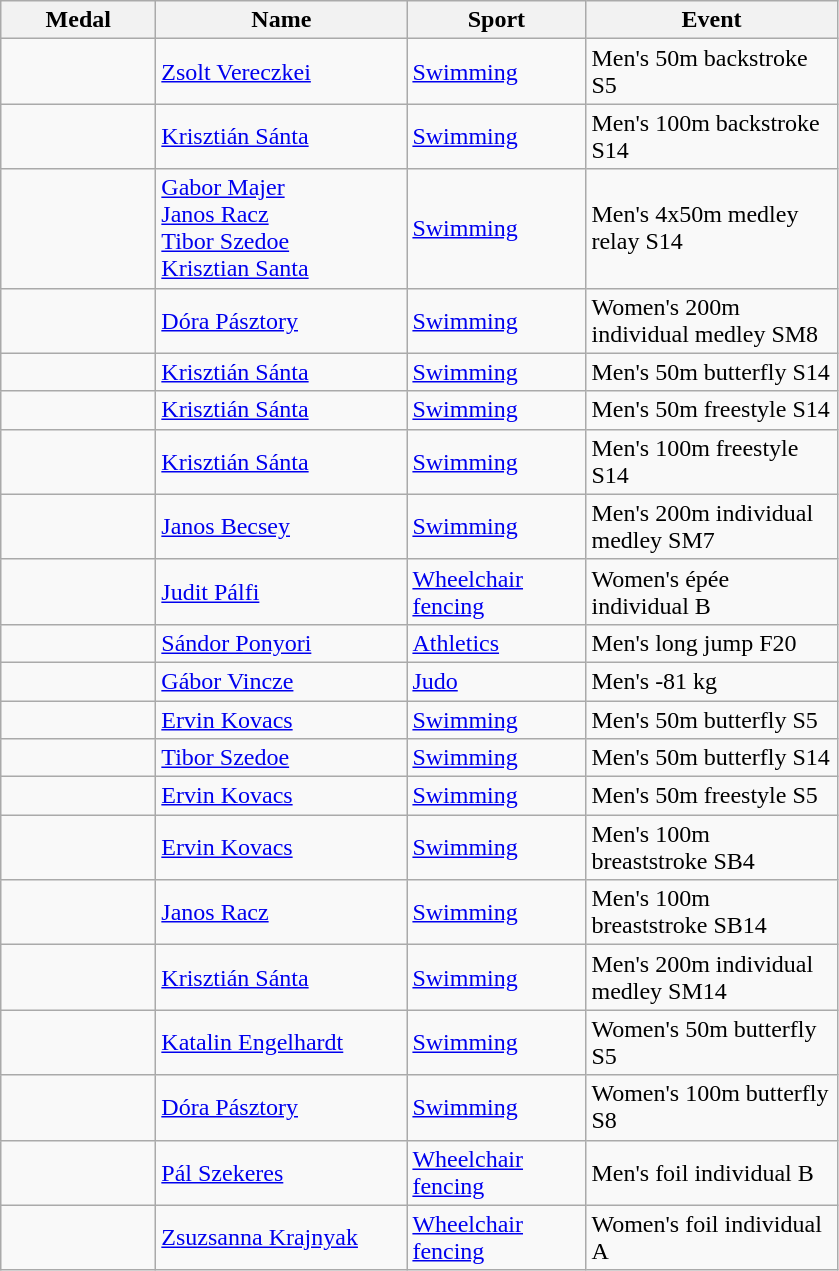<table class="wikitable">
<tr>
<th style="width:6em">Medal</th>
<th style="width:10em">Name</th>
<th style="width:7em">Sport</th>
<th style="width:10em">Event</th>
</tr>
<tr>
<td></td>
<td><a href='#'>Zsolt Vereczkei</a></td>
<td><a href='#'>Swimming</a></td>
<td>Men's 50m backstroke S5</td>
</tr>
<tr>
<td></td>
<td><a href='#'>Krisztián Sánta</a></td>
<td><a href='#'>Swimming</a></td>
<td>Men's 100m backstroke S14</td>
</tr>
<tr>
<td></td>
<td><a href='#'>Gabor Majer</a><br> <a href='#'>Janos Racz</a><br> <a href='#'>Tibor Szedoe</a><br> <a href='#'>Krisztian Santa</a></td>
<td><a href='#'>Swimming</a></td>
<td>Men's 4x50m medley relay S14</td>
</tr>
<tr>
<td></td>
<td><a href='#'>Dóra Pásztory</a></td>
<td><a href='#'>Swimming</a></td>
<td>Women's 200m individual medley SM8</td>
</tr>
<tr>
<td></td>
<td><a href='#'>Krisztián Sánta</a></td>
<td><a href='#'>Swimming</a></td>
<td>Men's 50m butterfly S14</td>
</tr>
<tr>
<td></td>
<td><a href='#'>Krisztián Sánta</a></td>
<td><a href='#'>Swimming</a></td>
<td>Men's 50m freestyle S14</td>
</tr>
<tr>
<td></td>
<td><a href='#'>Krisztián Sánta</a></td>
<td><a href='#'>Swimming</a></td>
<td>Men's 100m freestyle S14</td>
</tr>
<tr>
<td></td>
<td><a href='#'>Janos Becsey</a></td>
<td><a href='#'>Swimming</a></td>
<td>Men's 200m individual medley SM7</td>
</tr>
<tr>
<td></td>
<td><a href='#'>Judit Pálfi</a></td>
<td><a href='#'>Wheelchair fencing</a></td>
<td>Women's épée individual B</td>
</tr>
<tr>
<td></td>
<td><a href='#'>Sándor Ponyori</a></td>
<td><a href='#'>Athletics</a></td>
<td>Men's long jump F20</td>
</tr>
<tr>
<td></td>
<td><a href='#'>Gábor Vincze</a></td>
<td><a href='#'>Judo</a></td>
<td>Men's -81 kg</td>
</tr>
<tr>
<td></td>
<td><a href='#'>Ervin Kovacs</a></td>
<td><a href='#'>Swimming</a></td>
<td>Men's 50m butterfly S5</td>
</tr>
<tr>
<td></td>
<td><a href='#'>Tibor Szedoe</a></td>
<td><a href='#'>Swimming</a></td>
<td>Men's 50m butterfly S14</td>
</tr>
<tr>
<td></td>
<td><a href='#'>Ervin Kovacs</a></td>
<td><a href='#'>Swimming</a></td>
<td>Men's 50m freestyle S5</td>
</tr>
<tr>
<td></td>
<td><a href='#'>Ervin Kovacs</a></td>
<td><a href='#'>Swimming</a></td>
<td>Men's 100m breaststroke SB4</td>
</tr>
<tr>
<td></td>
<td><a href='#'>Janos Racz</a></td>
<td><a href='#'>Swimming</a></td>
<td>Men's 100m breaststroke SB14</td>
</tr>
<tr>
<td></td>
<td><a href='#'>Krisztián Sánta</a></td>
<td><a href='#'>Swimming</a></td>
<td>Men's 200m individual medley SM14</td>
</tr>
<tr>
<td></td>
<td><a href='#'>Katalin Engelhardt</a></td>
<td><a href='#'>Swimming</a></td>
<td>Women's 50m butterfly S5</td>
</tr>
<tr>
<td></td>
<td><a href='#'>Dóra Pásztory</a></td>
<td><a href='#'>Swimming</a></td>
<td>Women's 100m butterfly S8</td>
</tr>
<tr>
<td></td>
<td><a href='#'>Pál Szekeres</a></td>
<td><a href='#'>Wheelchair fencing</a></td>
<td>Men's foil individual B</td>
</tr>
<tr>
<td></td>
<td><a href='#'>Zsuzsanna Krajnyak</a></td>
<td><a href='#'>Wheelchair fencing</a></td>
<td>Women's foil individual A</td>
</tr>
</table>
